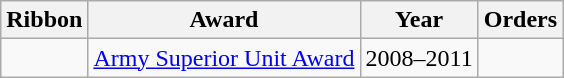<table class="wikitable">
<tr>
<th>Ribbon</th>
<th>Award</th>
<th>Year</th>
<th>Orders</th>
</tr>
<tr>
<td></td>
<td><a href='#'>Army Superior Unit Award</a></td>
<td>2008–2011</td>
<td></td>
</tr>
</table>
